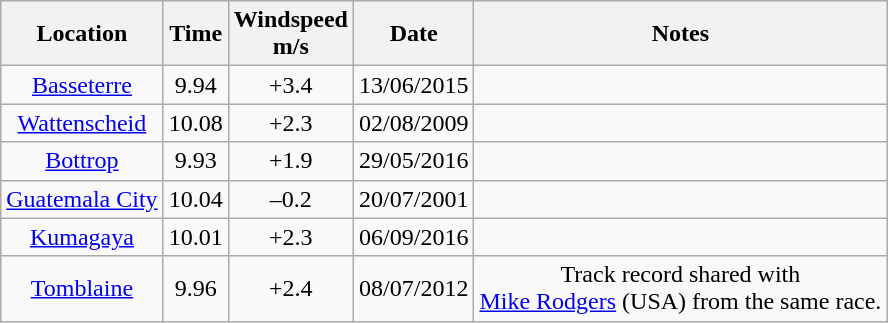<table class="wikitable" style= "text-align: center">
<tr>
<th>Location</th>
<th>Time</th>
<th>Windspeed<br>m/s</th>
<th>Date</th>
<th>Notes</th>
</tr>
<tr>
<td><a href='#'>Basseterre</a></td>
<td>9.94</td>
<td>+3.4</td>
<td>13/06/2015</td>
<td></td>
</tr>
<tr>
<td><a href='#'>Wattenscheid</a></td>
<td>10.08</td>
<td>+2.3</td>
<td>02/08/2009</td>
<td></td>
</tr>
<tr>
<td><a href='#'>Bottrop</a></td>
<td>9.93<br></td>
<td>+1.9</td>
<td>29/05/2016</td>
<td></td>
</tr>
<tr>
<td><a href='#'>Guatemala City</a></td>
<td>10.04</td>
<td>–0.2</td>
<td>20/07/2001</td>
<td></td>
</tr>
<tr>
<td><a href='#'>Kumagaya</a></td>
<td>10.01</td>
<td>+2.3</td>
<td>06/09/2016</td>
<td></td>
</tr>
<tr>
<td><a href='#'>Tomblaine</a></td>
<td>9.96</td>
<td>+2.4</td>
<td>08/07/2012</td>
<td>Track record shared with<br><a href='#'>Mike Rodgers</a> (USA) from the same race.</td>
</tr>
</table>
